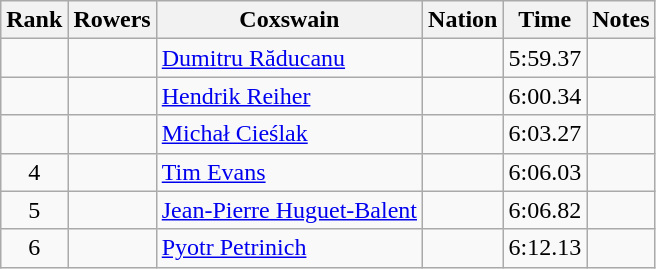<table class="wikitable sortable" style="text-align:center">
<tr>
<th>Rank</th>
<th>Rowers</th>
<th>Coxswain</th>
<th>Nation</th>
<th>Time</th>
<th>Notes</th>
</tr>
<tr>
<td></td>
<td align=left data-sort-value="Ruican, Iulică"></td>
<td align=left data-sort-value="Răducanu, Dumitru"><a href='#'>Dumitru Răducanu</a></td>
<td align=left></td>
<td>5:59.37</td>
<td></td>
</tr>
<tr>
<td></td>
<td align=left data-sort-value="Brudel, Ralf"></td>
<td align=left data-sort-value="Reiher, Hendrik"><a href='#'>Hendrik Reiher</a></td>
<td align=left></td>
<td>6:00.34</td>
<td></td>
</tr>
<tr>
<td></td>
<td align=left data-sort-value="Jankowski, Wojciech"></td>
<td align=left data-sort-value="Cieślak, Michał"><a href='#'>Michał Cieślak</a></td>
<td align=left></td>
<td>6:03.27</td>
<td></td>
</tr>
<tr>
<td>4</td>
<td align=left data-sort-value="Neil, James"></td>
<td align=left data-sort-value="Evans, Tim"><a href='#'>Tim Evans</a></td>
<td align=left></td>
<td>6:06.03</td>
<td></td>
</tr>
<tr>
<td>5</td>
<td align=left data-sort-value="Schulte, Yannick"></td>
<td align=left data-sort-value="Huguet-Balent, Jean-Pierre"><a href='#'>Jean-Pierre Huguet-Balent</a></td>
<td align=left></td>
<td>6:06.82</td>
<td></td>
</tr>
<tr>
<td>6</td>
<td align=left data-sort-value="But, Veniamin"></td>
<td align=left data-sort-value="Petrinich, Pyotr"><a href='#'>Pyotr Petrinich</a></td>
<td align=left></td>
<td>6:12.13</td>
<td></td>
</tr>
</table>
